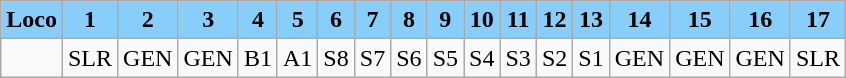<table class="wikitable plainrowheaders unsortable" style="text-align:center">
<tr>
<th scope="col" rowspan="1" style="background:lightskyblue;">Loco</th>
<th scope="col" rowspan="1" style="background:lightskyblue;">1</th>
<th scope="col" rowspan="1" style="background:lightskyblue;">2</th>
<th scope="col" rowspan="1" style="background:lightskyblue;">3</th>
<th scope="col" rowspan="1" style="background:lightskyblue;">4</th>
<th scope="col" rowspan="1" style="background:lightskyblue;">5</th>
<th scope="col" rowspan="1" style="background:lightskyblue;">6</th>
<th scope="col" rowspan="1" style="background:lightskyblue;">7</th>
<th scope="col" rowspan="1" style="background:lightskyblue;">8</th>
<th scope="col" rowspan="1" style="background:lightskyblue;">9</th>
<th scope="col" rowspan="1" style="background:lightskyblue;">10</th>
<th scope="col" rowspan="1" style="background:lightskyblue;">11</th>
<th scope="col" rowspan="1" style="background:lightskyblue;">12</th>
<th scope="col" rowspan="1" style="background:lightskyblue;">13</th>
<th scope="col" rowspan="1" style="background:lightskyblue;">14</th>
<th scope="col" rowspan="1" style="background:lightskyblue;">15</th>
<th scope="col" rowspan="1" style="background:lightskyblue;">16</th>
<th scope="col" rowspan="1" style="background:lightskyblue;">17</th>
</tr>
<tr>
<td></td>
<td>SLR</td>
<td>GEN</td>
<td>GEN</td>
<td>B1</td>
<td>A1</td>
<td>S8</td>
<td>S7</td>
<td>S6</td>
<td>S5</td>
<td>S4</td>
<td>S3</td>
<td>S2</td>
<td>S1</td>
<td>GEN</td>
<td>GEN</td>
<td>GEN</td>
<td>SLR</td>
</tr>
</table>
